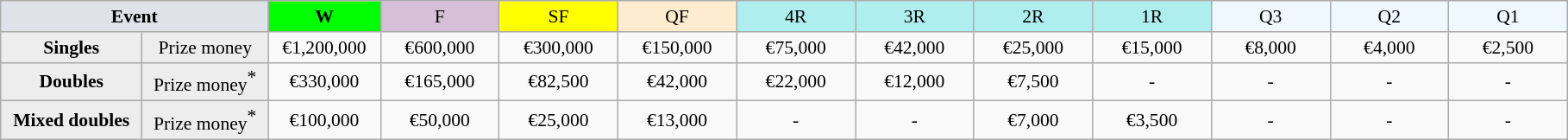<table class=wikitable style=font-size:90%;text-align:center>
<tr>
<td width=200 colspan=2 bgcolor=#dfe2e9><strong>Event</strong></td>
<td width=80 bgcolor=lime><strong>W</strong></td>
<td width=85 bgcolor=#D8BFD8>F</td>
<td width=85 bgcolor=#FFFF00>SF</td>
<td width=85 bgcolor=#ffebcd>QF</td>
<td width=85 bgcolor=#afeeee>4R</td>
<td width=85 bgcolor=#afeeee>3R</td>
<td width=85 bgcolor=#afeeee>2R</td>
<td width=85 bgcolor=#afeeee>1R</td>
<td width=85 bgcolor=#F0F8FF>Q3</td>
<td width=85 bgcolor=#F0F8FF>Q2</td>
<td width=85 bgcolor=#F0F8FF>Q1</td>
</tr>
<tr>
<td style="background:#ededed;"><strong>Singles</strong></td>
<td style="background:#ededed;">Prize money</td>
<td>€1,200,000</td>
<td>€600,000</td>
<td>€300,000</td>
<td>€150,000</td>
<td>€75,000</td>
<td>€42,000</td>
<td>€25,000</td>
<td>€15,000</td>
<td>€8,000</td>
<td>€4,000</td>
<td>€2,500</td>
</tr>
<tr>
<td style="background:#ededed;"><strong>Doubles</strong></td>
<td style="background:#ededed;">Prize money<sup><big>*</big></sup></td>
<td>€330,000</td>
<td>€165,000</td>
<td>€82,500</td>
<td>€42,000</td>
<td>€22,000</td>
<td>€12,000</td>
<td>€7,500</td>
<td>-</td>
<td>-</td>
<td>-</td>
<td>-</td>
</tr>
<tr>
<td style="background:#ededed;"><strong>Mixed doubles</strong></td>
<td style="background:#ededed;">Prize money<sup><big>*</big></sup></td>
<td>€100,000</td>
<td>€50,000</td>
<td>€25,000</td>
<td>€13,000</td>
<td>-</td>
<td>-</td>
<td>€7,000</td>
<td>€3,500</td>
<td>-</td>
<td>-</td>
<td>-</td>
</tr>
</table>
